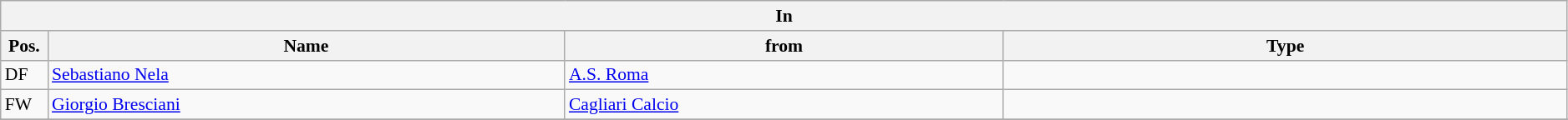<table class="wikitable" style="font-size:90%;width:99%;">
<tr>
<th colspan="4">In</th>
</tr>
<tr>
<th width=3%>Pos.</th>
<th width=33%>Name</th>
<th width=28%>from</th>
<th width=36%>Type</th>
</tr>
<tr>
<td>DF</td>
<td><a href='#'>Sebastiano Nela</a></td>
<td><a href='#'>A.S. Roma</a></td>
<td></td>
</tr>
<tr>
<td>FW</td>
<td><a href='#'>Giorgio Bresciani</a></td>
<td><a href='#'>Cagliari Calcio</a></td>
<td></td>
</tr>
<tr>
</tr>
</table>
